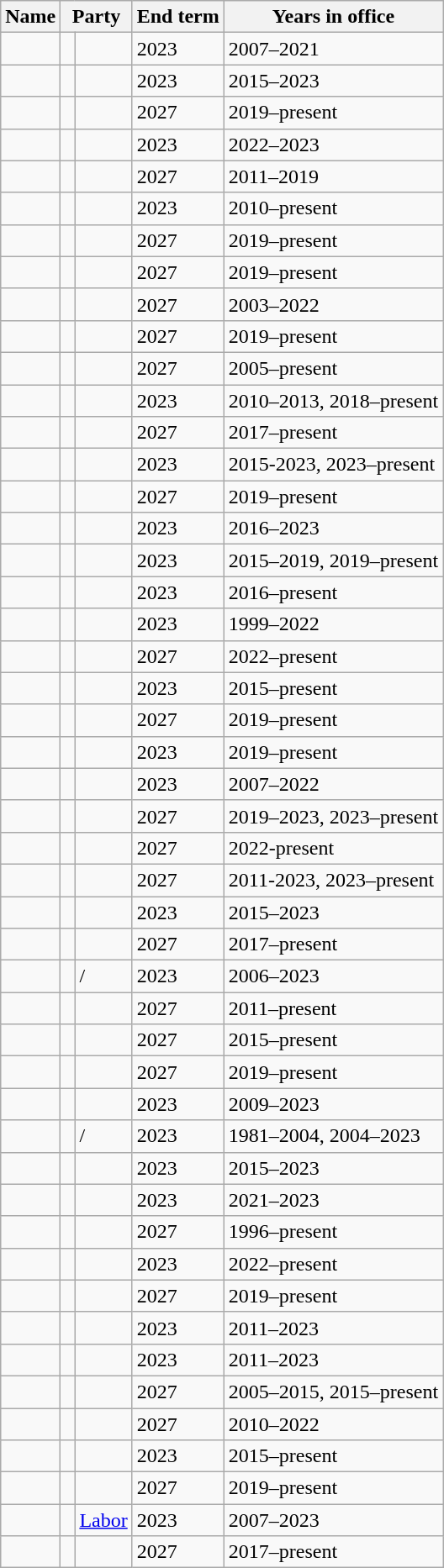<table class="wikitable sortable">
<tr>
<th>Name</th>
<th colspan=2>Party</th>
<th>End term</th>
<th>Years in office</th>
</tr>
<tr>
<td></td>
<td> </td>
<td></td>
<td>2023</td>
<td>2007–2021</td>
</tr>
<tr>
<td></td>
<td> </td>
<td></td>
<td>2023</td>
<td>2015–2023</td>
</tr>
<tr>
<td></td>
<td> </td>
<td></td>
<td>2027</td>
<td>2019–present</td>
</tr>
<tr>
<td></td>
<td> </td>
<td></td>
<td>2023</td>
<td>2022–2023</td>
</tr>
<tr>
<td></td>
<td> </td>
<td></td>
<td>2027</td>
<td>2011–2019</td>
</tr>
<tr>
<td></td>
<td> </td>
<td></td>
<td>2023</td>
<td>2010–present</td>
</tr>
<tr>
<td></td>
<td> </td>
<td></td>
<td>2027</td>
<td>2019–present</td>
</tr>
<tr>
<td></td>
<td> </td>
<td></td>
<td>2027</td>
<td>2019–present</td>
</tr>
<tr>
<td></td>
<td> </td>
<td></td>
<td>2027</td>
<td>2003–2022</td>
</tr>
<tr>
<td></td>
<td> </td>
<td></td>
<td>2027</td>
<td>2019–present</td>
</tr>
<tr>
<td></td>
<td> </td>
<td></td>
<td>2027</td>
<td>2005–present</td>
</tr>
<tr>
<td></td>
<td> </td>
<td></td>
<td>2023</td>
<td>2010–2013, 2018–present</td>
</tr>
<tr>
<td></td>
<td> </td>
<td></td>
<td>2027</td>
<td>2017–present</td>
</tr>
<tr>
<td></td>
<td> </td>
<td></td>
<td>2023</td>
<td>2015-2023, 2023–present</td>
</tr>
<tr>
<td></td>
<td> </td>
<td></td>
<td>2027</td>
<td>2019–present</td>
</tr>
<tr>
<td></td>
<td> </td>
<td></td>
<td>2023</td>
<td>2016–2023</td>
</tr>
<tr>
<td></td>
<td> </td>
<td></td>
<td>2023</td>
<td>2015–2019, 2019–present</td>
</tr>
<tr>
<td></td>
<td> </td>
<td></td>
<td>2023</td>
<td>2016–present</td>
</tr>
<tr>
<td></td>
<td> </td>
<td></td>
<td>2023</td>
<td>1999–2022</td>
</tr>
<tr>
<td></td>
<td> </td>
<td></td>
<td>2027</td>
<td>2022–present</td>
</tr>
<tr>
<td></td>
<td> </td>
<td></td>
<td>2023</td>
<td>2015–present</td>
</tr>
<tr>
<td></td>
<td> </td>
<td></td>
<td>2027</td>
<td>2019–present</td>
</tr>
<tr>
<td></td>
<td> </td>
<td></td>
<td>2023</td>
<td>2019–present</td>
</tr>
<tr>
<td></td>
<td> </td>
<td></td>
<td>2023</td>
<td>2007–2022</td>
</tr>
<tr>
<td></td>
<td> </td>
<td></td>
<td>2027</td>
<td>2019–2023, 2023–present</td>
</tr>
<tr>
<td></td>
<td> </td>
<td></td>
<td>2027</td>
<td>2022-present</td>
</tr>
<tr>
<td></td>
<td> </td>
<td></td>
<td>2027</td>
<td>2011-2023, 2023–present</td>
</tr>
<tr>
<td></td>
<td> </td>
<td></td>
<td>2023</td>
<td>2015–2023</td>
</tr>
<tr>
<td></td>
<td> </td>
<td></td>
<td>2027</td>
<td>2017–present</td>
</tr>
<tr>
<td></td>
<td> </td>
<td> / </td>
<td>2023</td>
<td>2006–2023</td>
</tr>
<tr>
<td></td>
<td> </td>
<td></td>
<td>2027</td>
<td>2011–present</td>
</tr>
<tr>
<td></td>
<td> </td>
<td></td>
<td>2027</td>
<td>2015–present</td>
</tr>
<tr>
<td></td>
<td> </td>
<td></td>
<td>2027</td>
<td>2019–present</td>
</tr>
<tr>
<td></td>
<td> </td>
<td></td>
<td>2023</td>
<td>2009–2023</td>
</tr>
<tr>
<td></td>
<td> </td>
<td> / </td>
<td>2023</td>
<td>1981–2004, 2004–2023</td>
</tr>
<tr>
<td></td>
<td> </td>
<td></td>
<td>2023</td>
<td>2015–2023</td>
</tr>
<tr>
<td></td>
<td> </td>
<td></td>
<td>2023</td>
<td>2021–2023</td>
</tr>
<tr>
<td></td>
<td> </td>
<td></td>
<td>2027</td>
<td>1996–present</td>
</tr>
<tr>
<td></td>
<td> </td>
<td></td>
<td>2023</td>
<td>2022–present</td>
</tr>
<tr>
<td></td>
<td> </td>
<td></td>
<td>2027</td>
<td>2019–present</td>
</tr>
<tr>
<td></td>
<td> </td>
<td></td>
<td>2023</td>
<td>2011–2023</td>
</tr>
<tr>
<td></td>
<td> </td>
<td></td>
<td>2023</td>
<td>2011–2023</td>
</tr>
<tr>
<td></td>
<td> </td>
<td></td>
<td>2027</td>
<td>2005–2015, 2015–present</td>
</tr>
<tr>
<td></td>
<td> </td>
<td></td>
<td>2027</td>
<td>2010–2022</td>
</tr>
<tr>
<td></td>
<td> </td>
<td></td>
<td>2023</td>
<td>2015–present</td>
</tr>
<tr>
<td></td>
<td> </td>
<td></td>
<td>2027</td>
<td>2019–present</td>
</tr>
<tr>
<td></td>
<td> </td>
<td><a href='#'>Labor</a></td>
<td>2023</td>
<td>2007–2023</td>
</tr>
<tr>
<td></td>
<td> </td>
<td></td>
<td>2027</td>
<td>2017–present</td>
</tr>
</table>
